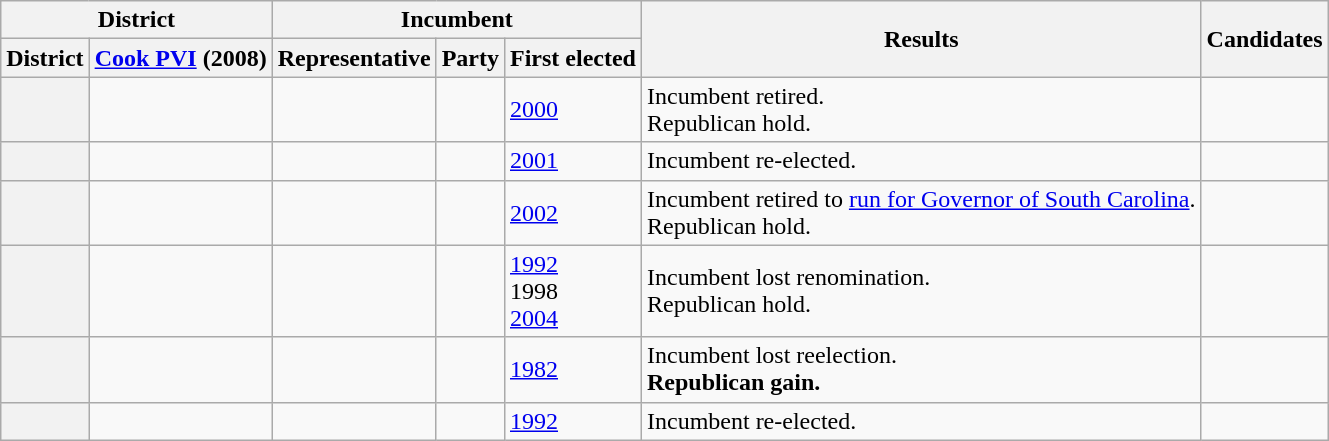<table class="wikitable sortable">
<tr>
<th colspan=2>District</th>
<th colspan=3>Incumbent</th>
<th rowspan=2>Results</th>
<th rowspan=2>Candidates</th>
</tr>
<tr valign=bottom>
<th>District</th>
<th><a href='#'>Cook PVI</a> (2008)</th>
<th>Representative</th>
<th>Party</th>
<th>First elected</th>
</tr>
<tr>
<th></th>
<td></td>
<td></td>
<td></td>
<td><a href='#'>2000</a></td>
<td>Incumbent retired.<br>Republican hold.</td>
<td nowrap></td>
</tr>
<tr>
<th></th>
<td></td>
<td></td>
<td></td>
<td><a href='#'>2001 </a></td>
<td>Incumbent re-elected.</td>
<td nowrap></td>
</tr>
<tr>
<th></th>
<td></td>
<td></td>
<td></td>
<td><a href='#'>2002</a></td>
<td>Incumbent retired to <a href='#'>run for Governor of South Carolina</a>.<br>Republican hold.</td>
<td nowrap></td>
</tr>
<tr>
<th></th>
<td></td>
<td></td>
<td></td>
<td><a href='#'>1992</a><br>1998 <br><a href='#'>2004</a></td>
<td>Incumbent lost renomination.<br>Republican hold.</td>
<td nowrap></td>
</tr>
<tr>
<th></th>
<td></td>
<td></td>
<td></td>
<td><a href='#'>1982</a></td>
<td>Incumbent lost reelection.<br><strong>Republican gain.</strong></td>
<td nowrap></td>
</tr>
<tr>
<th></th>
<td></td>
<td></td>
<td></td>
<td><a href='#'>1992</a></td>
<td>Incumbent re-elected.</td>
<td nowrap></td>
</tr>
</table>
